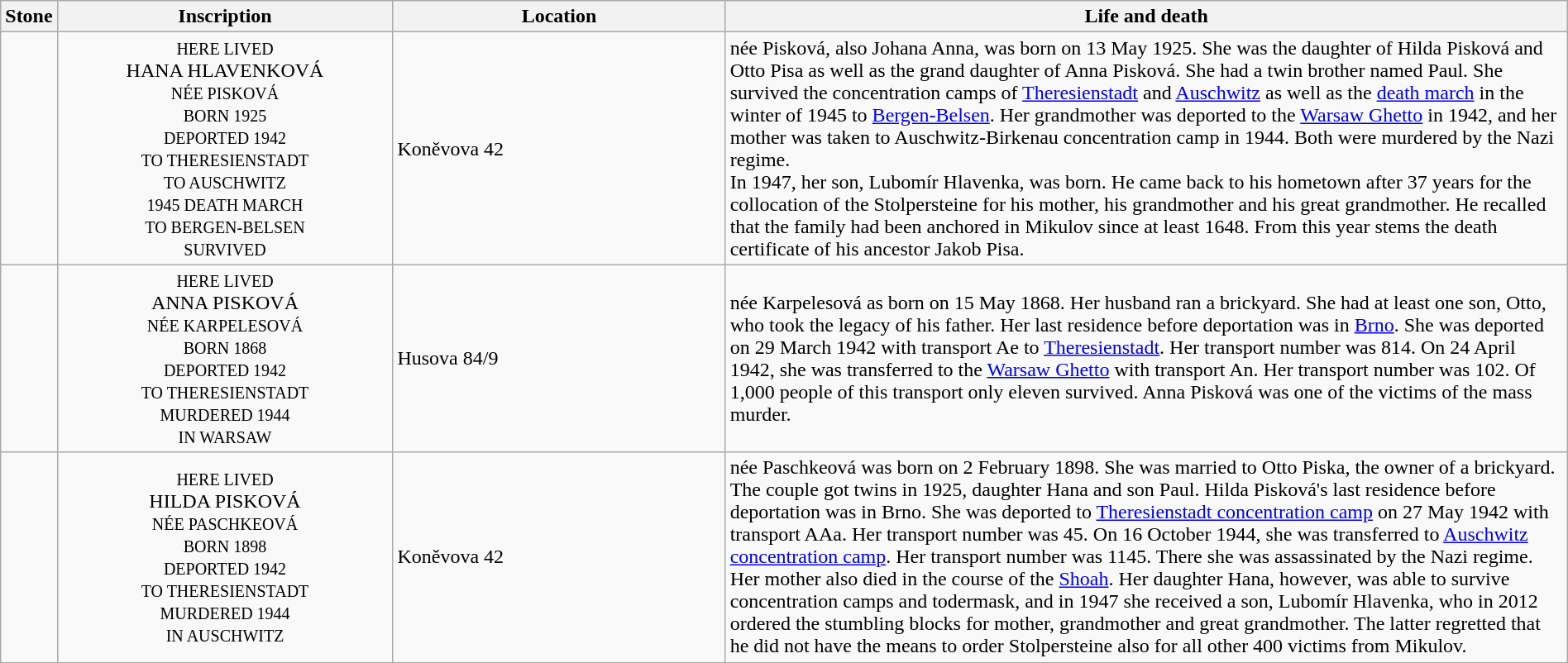<table class="wikitable sortable toptextcells" style="width:100%">
<tr>
<th class="hintergrundfarbe6 unsortable" width="120px">Stone</th>
<th class="hintergrundfarbe6 unsortable" style ="width:22%;">Inscription</th>
<th class="hintergrundfarbe6" data-sort-type="text" style ="width:22%;">Location</th>
<th class="hintergrundfarbe6" style="width:100%;">Life and death</th>
</tr>
<tr>
<td></td>
<td style="text-align:center"><div><small>HERE LIVED</small><br>HANA HLAVENKOVÁ<br><small>NÉE PISKOVÁ<br>BORN 1925<br>DEPORTED 1942<br>TO THERESIENSTADT<br>TO AUSCHWITZ<br>1945 DEATH MARCH<br>TO BERGEN-BELSEN<br>SURVIVED</small></div></td>
<td>Koněvova 42<br></td>
<td><strong></strong> née Pisková, also Johana Anna, was born on 13 May 1925. She was the daughter of Hilda Pisková and Otto Pisa as well as the grand daughter of Anna Pisková. She had a twin brother named Paul. She survived the concentration camps of <a href='#'>Theresienstadt</a> and <a href='#'>Auschwitz</a> as well as the <a href='#'>death march</a> in the winter of 1945 to <a href='#'>Bergen-Belsen</a>. Her grandmother was deported to the <a href='#'>Warsaw Ghetto</a> in 1942, and her mother was taken to Auschwitz-Birkenau concentration camp in 1944. Both were murdered by the Nazi regime.<br>In 1947, her son, Lubomír Hlavenka, was born. He came back to his hometown after 37 years for the collocation of the Stolpersteine for his mother, his grandmother and his great grandmother. He recalled that the family had been anchored in Mikulov since at least 1648. From this year stems the death certificate of his ancestor Jakob Pisa.</td>
</tr>
<tr>
<td></td>
<td style="text-align:center"><div><small>HERE LIVED</small><br>ANNA PISKOVÁ<br><small>NÉE KARPELESOVÁ<br>BORN 1868<br>DEPORTED 1942<br>TO THERESIENSTADT<br>MURDERED 1944<br>IN WARSAW</small></div></td>
<td>Husova 84/9<br></td>
<td><strong></strong> née Karpelesová as born on 15 May 1868. Her husband ran a brickyard. She had at least one son, Otto, who took the legacy of his father. Her last residence before deportation was in <a href='#'>Brno</a>. She was deported on 29 March 1942 with transport Ae to <a href='#'>Theresienstadt</a>. Her transport number was 814. On 24 April 1942, she was transferred to the <a href='#'>Warsaw Ghetto</a> with transport An. Her transport number was 102. Of 1,000 people of this transport only eleven survived. Anna Pisková was one of the victims of the mass murder.</td>
</tr>
<tr>
<td></td>
<td style="text-align:center"><div><small>HERE LIVED</small><br>HILDA PISKOVÁ<br><small>NÉE PASCHKEOVÁ<br>BORN 1898<br>DEPORTED 1942<br>TO THERESIENSTADT<br>MURDERED 1944<br>IN AUSCHWITZ</small></div></td>
<td>Koněvova 42<br></td>
<td><strong></strong> née Paschkeová was born on 2 February 1898. She was married to Otto Piska, the owner of a brickyard. The couple got twins in 1925, daughter Hana and son Paul. Hilda Pisková's last residence before deportation was in Brno. She was deported to <a href='#'>Theresienstadt concentration camp</a> on 27 May 1942 with transport AAa. Her transport number was 45. On 16 October 1944, she was transferred to <a href='#'>Auschwitz concentration camp</a>. Her transport number was 1145. There she was assassinated by the Nazi regime.<br>Her mother also died in the course of the <a href='#'>Shoah</a>. Her daughter Hana, however, was able to survive concentration camps and todermask, and in 1947 she received a son, Lubomír Hlavenka, who in 2012 ordered the stumbling blocks for mother, grandmother and great grandmother. The latter regretted that he did not have the means to order Stolpersteine also for all other 400 victims from Mikulov.</td>
</tr>
</table>
